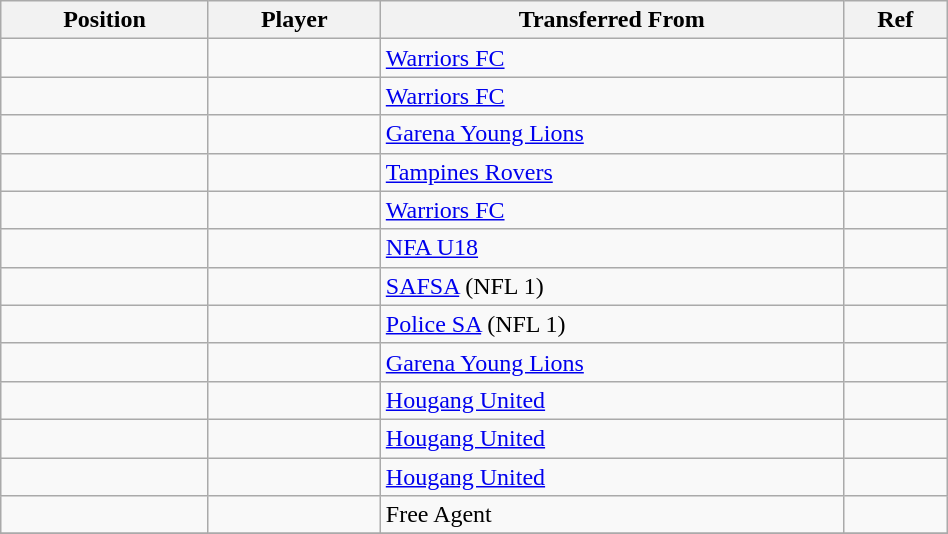<table class="wikitable sortable" style="width:50%; text-align:center; font-size:100%; text-align:left;">
<tr>
<th>Position</th>
<th>Player</th>
<th>Transferred From</th>
<th>Ref</th>
</tr>
<tr>
<td></td>
<td></td>
<td> <a href='#'>Warriors FC</a></td>
<td></td>
</tr>
<tr>
<td></td>
<td></td>
<td> <a href='#'>Warriors FC</a></td>
<td></td>
</tr>
<tr>
<td></td>
<td></td>
<td> <a href='#'>Garena Young Lions</a></td>
<td></td>
</tr>
<tr>
<td></td>
<td></td>
<td> <a href='#'>Tampines Rovers</a></td>
<td></td>
</tr>
<tr>
<td></td>
<td></td>
<td> <a href='#'>Warriors FC</a></td>
<td></td>
</tr>
<tr>
<td></td>
<td></td>
<td><a href='#'>NFA U18</a></td>
<td></td>
</tr>
<tr>
<td></td>
<td></td>
<td> <a href='#'>SAFSA</a> (NFL 1)</td>
<td></td>
</tr>
<tr>
<td></td>
<td></td>
<td> <a href='#'>Police SA</a> (NFL 1)</td>
<td></td>
</tr>
<tr>
<td></td>
<td></td>
<td> <a href='#'>Garena Young Lions</a></td>
<td></td>
</tr>
<tr>
<td></td>
<td></td>
<td> <a href='#'>Hougang United</a></td>
<td></td>
</tr>
<tr>
<td></td>
<td></td>
<td> <a href='#'>Hougang United</a></td>
<td></td>
</tr>
<tr>
<td></td>
<td></td>
<td> <a href='#'>Hougang United</a></td>
<td></td>
</tr>
<tr>
<td></td>
<td></td>
<td>Free Agent</td>
<td></td>
</tr>
<tr>
</tr>
</table>
